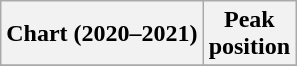<table class="wikitable plainrowheaders">
<tr>
<th scope="col">Chart (2020–2021)</th>
<th scope="col">Peak<br>position</th>
</tr>
<tr>
</tr>
</table>
